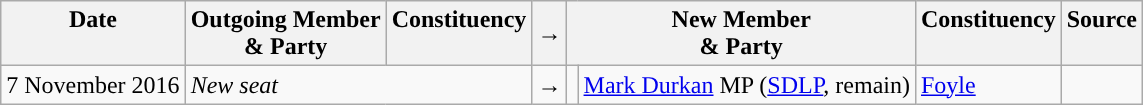<table class="wikitable">
<tr>
<th valign="top">Date</th>
<th colspan="2" valign="top">Outgoing Member<br>& Party</th>
<th valign="top">Constituency</th>
<th>→</th>
<th colspan="2" valign="top">New Member<br>& Party</th>
<th valign="top">Constituency</th>
<th valign="top">Source</th>
</tr>
<tr>
<td nowrap>7 November 2016</td>
<td colspan=3><em>New seat</em></td>
<td>→</td>
<td style="color:inherit;background:"></td>
<td><a href='#'>Mark Durkan</a> MP (<a href='#'>SDLP</a>, remain)</td>
<td><a href='#'>Foyle</a></td>
<td></td>
</tr>
</table>
